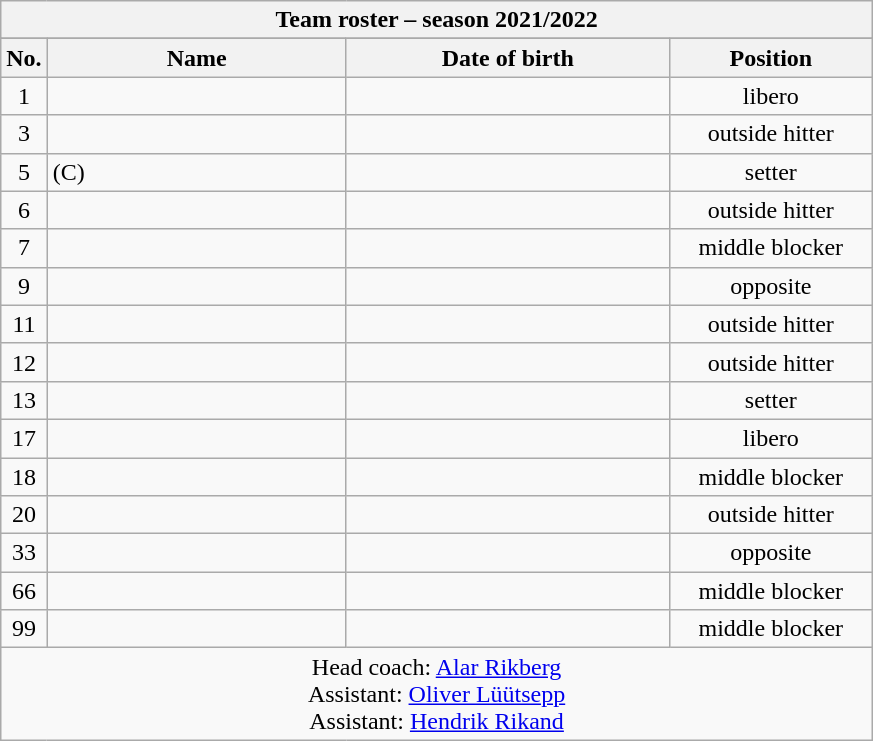<table class="wikitable collapsible collapsed sortable" style="font-size:100%; text-align:center;">
<tr>
<th colspan=6>Team roster – season 2021/2022</th>
</tr>
<tr>
</tr>
<tr>
<th>No.</th>
<th style="width:12em">Name</th>
<th style="width:13em">Date of birth</th>
<th style="width:8em">Position</th>
</tr>
<tr>
<td>1</td>
<td align=left> </td>
<td align=right></td>
<td>libero</td>
</tr>
<tr>
<td>3</td>
<td align=left> </td>
<td align=right></td>
<td>outside hitter</td>
</tr>
<tr>
<td>5</td>
<td align=left>  (C)</td>
<td align=right></td>
<td>setter</td>
</tr>
<tr>
<td>6</td>
<td align=left> </td>
<td align=right></td>
<td>outside hitter</td>
</tr>
<tr>
<td>7</td>
<td align=left> </td>
<td align=right></td>
<td>middle blocker</td>
</tr>
<tr>
<td>9</td>
<td align=left> </td>
<td align=right></td>
<td>opposite</td>
</tr>
<tr>
<td>11</td>
<td align=left> </td>
<td align=right></td>
<td>outside hitter</td>
</tr>
<tr>
<td>12</td>
<td align=left> </td>
<td align=right></td>
<td>outside hitter</td>
</tr>
<tr>
<td>13</td>
<td align=left> </td>
<td align=right></td>
<td>setter</td>
</tr>
<tr>
<td>17</td>
<td align=left> </td>
<td align=right></td>
<td>libero</td>
</tr>
<tr>
<td>18</td>
<td align=left> </td>
<td align=right></td>
<td>middle blocker</td>
</tr>
<tr>
<td>20</td>
<td align=left> </td>
<td align=right></td>
<td>outside hitter</td>
</tr>
<tr>
<td>33</td>
<td align=left> </td>
<td align=right></td>
<td>opposite</td>
</tr>
<tr>
<td>66</td>
<td align=left> </td>
<td align=right></td>
<td>middle blocker</td>
</tr>
<tr>
<td>99</td>
<td align=left> </td>
<td align=right></td>
<td>middle blocker</td>
</tr>
<tr>
<td colspan=4>Head coach:   <a href='#'>Alar Rikberg</a><br>Assistant:  <a href='#'>Oliver Lüütsepp</a><br>Assistant:  <a href='#'>Hendrik Rikand</a></td>
</tr>
</table>
